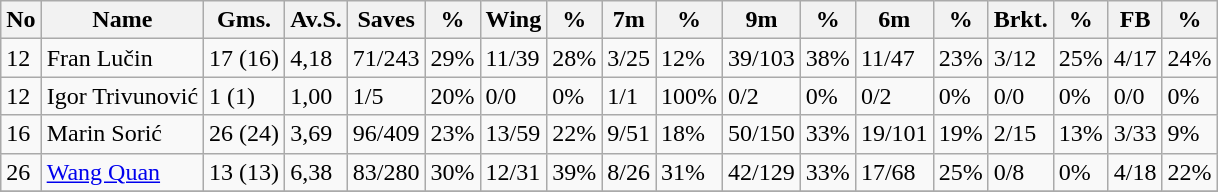<table class="wikitable">
<tr>
<th>No</th>
<th>Name</th>
<th>Gms.</th>
<th>Av.S.</th>
<th>Saves</th>
<th>%</th>
<th>Wing</th>
<th>%</th>
<th>7m</th>
<th>%</th>
<th>9m</th>
<th>%</th>
<th>6m</th>
<th>%</th>
<th>Brkt.</th>
<th>%</th>
<th>FB</th>
<th>%</th>
</tr>
<tr>
<td>12</td>
<td>Fran Lučin</td>
<td>17 (16)</td>
<td>4,18</td>
<td>71/243</td>
<td>29%</td>
<td>11/39</td>
<td>28%</td>
<td>3/25</td>
<td>12%</td>
<td>39/103</td>
<td>38%</td>
<td>11/47</td>
<td>23%</td>
<td>3/12</td>
<td>25%</td>
<td>4/17</td>
<td>24%</td>
</tr>
<tr>
<td>12</td>
<td>Igor Trivunović</td>
<td>1 (1)</td>
<td>1,00</td>
<td>1/5</td>
<td>20%</td>
<td>0/0</td>
<td>0%</td>
<td>1/1</td>
<td>100%</td>
<td>0/2</td>
<td>0%</td>
<td>0/2</td>
<td>0%</td>
<td>0/0</td>
<td>0%</td>
<td>0/0</td>
<td>0%</td>
</tr>
<tr>
<td>16</td>
<td>Marin Sorić</td>
<td>26 (24)</td>
<td>3,69</td>
<td>96/409</td>
<td>23%</td>
<td>13/59</td>
<td>22%</td>
<td>9/51</td>
<td>18%</td>
<td>50/150</td>
<td>33%</td>
<td>19/101</td>
<td>19%</td>
<td>2/15</td>
<td>13%</td>
<td>3/33</td>
<td>9%</td>
</tr>
<tr>
<td>26</td>
<td><a href='#'>Wang Quan</a></td>
<td>13 (13)</td>
<td>6,38</td>
<td>83/280</td>
<td>30%</td>
<td>12/31</td>
<td>39%</td>
<td>8/26</td>
<td>31%</td>
<td>42/129</td>
<td>33%</td>
<td>17/68</td>
<td>25%</td>
<td>0/8</td>
<td>0%</td>
<td>4/18</td>
<td>22%</td>
</tr>
<tr>
</tr>
</table>
